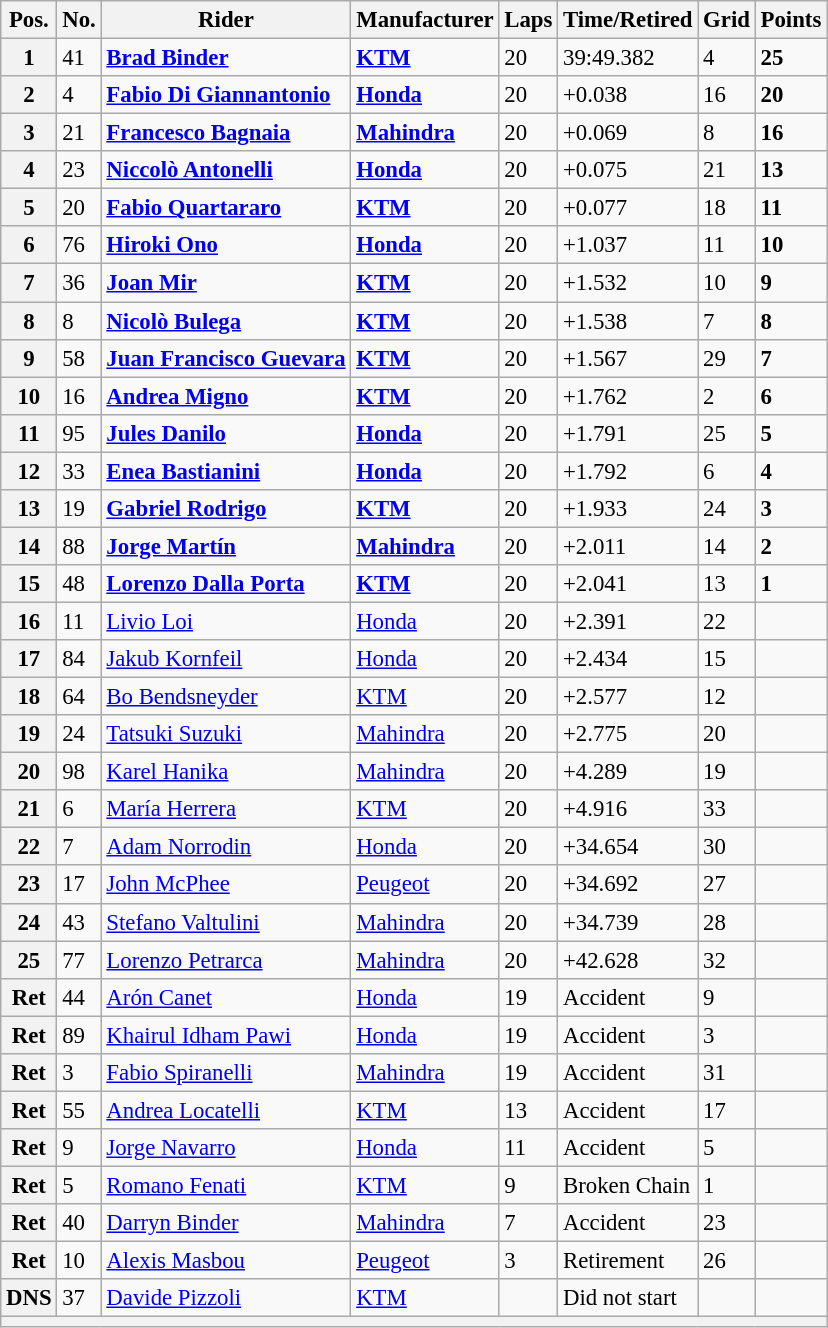<table class="wikitable" style="font-size: 95%;">
<tr>
<th>Pos.</th>
<th>No.</th>
<th>Rider</th>
<th>Manufacturer</th>
<th>Laps</th>
<th>Time/Retired</th>
<th>Grid</th>
<th>Points</th>
</tr>
<tr>
<th>1</th>
<td>41</td>
<td> <strong><a href='#'>Brad Binder</a></strong></td>
<td><strong><a href='#'>KTM</a></strong></td>
<td>20</td>
<td>39:49.382</td>
<td>4</td>
<td><strong>25</strong></td>
</tr>
<tr>
<th>2</th>
<td>4</td>
<td> <strong><a href='#'>Fabio Di Giannantonio</a></strong></td>
<td><strong><a href='#'>Honda</a></strong></td>
<td>20</td>
<td>+0.038</td>
<td>16</td>
<td><strong>20</strong></td>
</tr>
<tr>
<th>3</th>
<td>21</td>
<td> <strong><a href='#'>Francesco Bagnaia</a></strong></td>
<td><strong><a href='#'>Mahindra</a></strong></td>
<td>20</td>
<td>+0.069</td>
<td>8</td>
<td><strong>16</strong></td>
</tr>
<tr>
<th>4</th>
<td>23</td>
<td> <strong><a href='#'>Niccolò Antonelli</a></strong></td>
<td><strong><a href='#'>Honda</a></strong></td>
<td>20</td>
<td>+0.075</td>
<td>21</td>
<td><strong>13</strong></td>
</tr>
<tr>
<th>5</th>
<td>20</td>
<td> <strong><a href='#'>Fabio Quartararo</a></strong></td>
<td><strong><a href='#'>KTM</a></strong></td>
<td>20</td>
<td>+0.077</td>
<td>18</td>
<td><strong>11</strong></td>
</tr>
<tr>
<th>6</th>
<td>76</td>
<td> <strong><a href='#'>Hiroki Ono</a></strong></td>
<td><strong><a href='#'>Honda</a></strong></td>
<td>20</td>
<td>+1.037</td>
<td>11</td>
<td><strong>10</strong></td>
</tr>
<tr>
<th>7</th>
<td>36</td>
<td> <strong><a href='#'>Joan Mir</a></strong></td>
<td><strong><a href='#'>KTM</a></strong></td>
<td>20</td>
<td>+1.532</td>
<td>10</td>
<td><strong>9</strong></td>
</tr>
<tr>
<th>8</th>
<td>8</td>
<td> <strong><a href='#'>Nicolò Bulega</a></strong></td>
<td><strong><a href='#'>KTM</a></strong></td>
<td>20</td>
<td>+1.538</td>
<td>7</td>
<td><strong>8</strong></td>
</tr>
<tr>
<th>9</th>
<td>58</td>
<td> <strong><a href='#'>Juan Francisco Guevara</a></strong></td>
<td><strong><a href='#'>KTM</a></strong></td>
<td>20</td>
<td>+1.567</td>
<td>29</td>
<td><strong>7</strong></td>
</tr>
<tr>
<th>10</th>
<td>16</td>
<td> <strong><a href='#'>Andrea Migno</a></strong></td>
<td><strong><a href='#'>KTM</a></strong></td>
<td>20</td>
<td>+1.762</td>
<td>2</td>
<td><strong>6</strong></td>
</tr>
<tr>
<th>11</th>
<td>95</td>
<td> <strong><a href='#'>Jules Danilo</a></strong></td>
<td><strong><a href='#'>Honda</a></strong></td>
<td>20</td>
<td>+1.791</td>
<td>25</td>
<td><strong>5</strong></td>
</tr>
<tr>
<th>12</th>
<td>33</td>
<td> <strong><a href='#'>Enea Bastianini</a></strong></td>
<td><strong><a href='#'>Honda</a></strong></td>
<td>20</td>
<td>+1.792</td>
<td>6</td>
<td><strong>4</strong></td>
</tr>
<tr>
<th>13</th>
<td>19</td>
<td> <strong><a href='#'>Gabriel Rodrigo</a></strong></td>
<td><strong><a href='#'>KTM</a></strong></td>
<td>20</td>
<td>+1.933</td>
<td>24</td>
<td><strong>3</strong></td>
</tr>
<tr>
<th>14</th>
<td>88</td>
<td> <strong><a href='#'>Jorge Martín</a></strong></td>
<td><strong><a href='#'>Mahindra</a></strong></td>
<td>20</td>
<td>+2.011</td>
<td>14</td>
<td><strong>2</strong></td>
</tr>
<tr>
<th>15</th>
<td>48</td>
<td> <strong><a href='#'>Lorenzo Dalla Porta</a></strong></td>
<td><strong><a href='#'>KTM</a></strong></td>
<td>20</td>
<td>+2.041</td>
<td>13</td>
<td><strong>1</strong></td>
</tr>
<tr>
<th>16</th>
<td>11</td>
<td> <a href='#'>Livio Loi</a></td>
<td><a href='#'>Honda</a></td>
<td>20</td>
<td>+2.391</td>
<td>22</td>
<td></td>
</tr>
<tr>
<th>17</th>
<td>84</td>
<td> <a href='#'>Jakub Kornfeil</a></td>
<td><a href='#'>Honda</a></td>
<td>20</td>
<td>+2.434</td>
<td>15</td>
<td></td>
</tr>
<tr>
<th>18</th>
<td>64</td>
<td> <a href='#'>Bo Bendsneyder</a></td>
<td><a href='#'>KTM</a></td>
<td>20</td>
<td>+2.577</td>
<td>12</td>
<td></td>
</tr>
<tr>
<th>19</th>
<td>24</td>
<td> <a href='#'>Tatsuki Suzuki</a></td>
<td><a href='#'>Mahindra</a></td>
<td>20</td>
<td>+2.775</td>
<td>20</td>
<td></td>
</tr>
<tr>
<th>20</th>
<td>98</td>
<td> <a href='#'>Karel Hanika</a></td>
<td><a href='#'>Mahindra</a></td>
<td>20</td>
<td>+4.289</td>
<td>19</td>
<td></td>
</tr>
<tr>
<th>21</th>
<td>6</td>
<td> <a href='#'>María Herrera</a></td>
<td><a href='#'>KTM</a></td>
<td>20</td>
<td>+4.916</td>
<td>33</td>
<td></td>
</tr>
<tr>
<th>22</th>
<td>7</td>
<td> <a href='#'>Adam Norrodin</a></td>
<td><a href='#'>Honda</a></td>
<td>20</td>
<td>+34.654</td>
<td>30</td>
<td></td>
</tr>
<tr>
<th>23</th>
<td>17</td>
<td> <a href='#'>John McPhee</a></td>
<td><a href='#'>Peugeot</a></td>
<td>20</td>
<td>+34.692</td>
<td>27</td>
<td></td>
</tr>
<tr>
<th>24</th>
<td>43</td>
<td> <a href='#'>Stefano Valtulini</a></td>
<td><a href='#'>Mahindra</a></td>
<td>20</td>
<td>+34.739</td>
<td>28</td>
<td></td>
</tr>
<tr>
<th>25</th>
<td>77</td>
<td> <a href='#'>Lorenzo Petrarca</a></td>
<td><a href='#'>Mahindra</a></td>
<td>20</td>
<td>+42.628</td>
<td>32</td>
<td></td>
</tr>
<tr>
<th>Ret</th>
<td>44</td>
<td> <a href='#'>Arón Canet</a></td>
<td><a href='#'>Honda</a></td>
<td>19</td>
<td>Accident</td>
<td>9</td>
<td></td>
</tr>
<tr>
<th>Ret</th>
<td>89</td>
<td> <a href='#'>Khairul Idham Pawi</a></td>
<td><a href='#'>Honda</a></td>
<td>19</td>
<td>Accident</td>
<td>3</td>
<td></td>
</tr>
<tr>
<th>Ret</th>
<td>3</td>
<td> <a href='#'>Fabio Spiranelli</a></td>
<td><a href='#'>Mahindra</a></td>
<td>19</td>
<td>Accident</td>
<td>31</td>
<td></td>
</tr>
<tr>
<th>Ret</th>
<td>55</td>
<td> <a href='#'>Andrea Locatelli</a></td>
<td><a href='#'>KTM</a></td>
<td>13</td>
<td>Accident</td>
<td>17</td>
<td></td>
</tr>
<tr>
<th>Ret</th>
<td>9</td>
<td> <a href='#'>Jorge Navarro</a></td>
<td><a href='#'>Honda</a></td>
<td>11</td>
<td>Accident</td>
<td>5</td>
<td></td>
</tr>
<tr>
<th>Ret</th>
<td>5</td>
<td> <a href='#'>Romano Fenati</a></td>
<td><a href='#'>KTM</a></td>
<td>9</td>
<td>Broken Chain</td>
<td>1</td>
<td></td>
</tr>
<tr>
<th>Ret</th>
<td>40</td>
<td> <a href='#'>Darryn Binder</a></td>
<td><a href='#'>Mahindra</a></td>
<td>7</td>
<td>Accident</td>
<td>23</td>
<td></td>
</tr>
<tr>
<th>Ret</th>
<td>10</td>
<td> <a href='#'>Alexis Masbou</a></td>
<td><a href='#'>Peugeot</a></td>
<td>3</td>
<td>Retirement</td>
<td>26</td>
<td></td>
</tr>
<tr>
<th>DNS</th>
<td>37</td>
<td> <a href='#'>Davide Pizzoli</a></td>
<td><a href='#'>KTM</a></td>
<td></td>
<td>Did not start</td>
<td></td>
<td></td>
</tr>
<tr>
<th colspan=8></th>
</tr>
</table>
